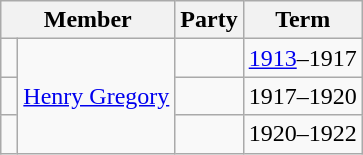<table class="wikitable">
<tr>
<th colspan="2">Member</th>
<th>Party</th>
<th>Term</th>
</tr>
<tr>
<td> </td>
<td rowspan="3"><a href='#'>Henry Gregory</a></td>
<td></td>
<td><a href='#'>1913</a>–1917</td>
</tr>
<tr>
<td> </td>
<td></td>
<td>1917–1920</td>
</tr>
<tr>
<td> </td>
<td></td>
<td>1920–1922</td>
</tr>
</table>
